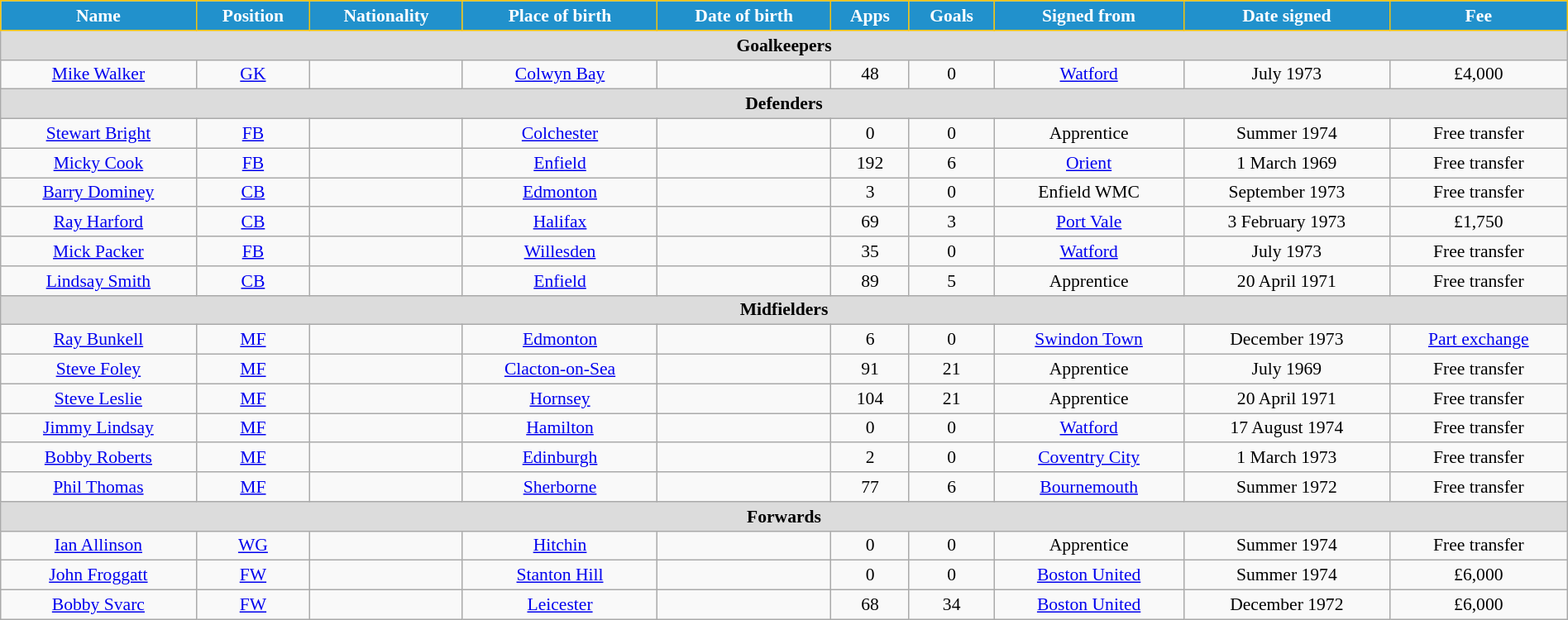<table class="wikitable" style="text-align:center; font-size:90%; width:100%;">
<tr>
<th style="background:#2191CC; color:white; border:1px solid #F7C408; text-align:center;">Name</th>
<th style="background:#2191CC; color:white; border:1px solid #F7C408; text-align:center;">Position</th>
<th style="background:#2191CC; color:white; border:1px solid #F7C408; text-align:center;">Nationality</th>
<th style="background:#2191CC; color:white; border:1px solid #F7C408; text-align:center;">Place of birth</th>
<th style="background:#2191CC; color:white; border:1px solid #F7C408; text-align:center;">Date of birth</th>
<th style="background:#2191CC; color:white; border:1px solid #F7C408; text-align:center;">Apps</th>
<th style="background:#2191CC; color:white; border:1px solid #F7C408; text-align:center;">Goals</th>
<th style="background:#2191CC; color:white; border:1px solid #F7C408; text-align:center;">Signed from</th>
<th style="background:#2191CC; color:white; border:1px solid #F7C408; text-align:center;">Date signed</th>
<th style="background:#2191CC; color:white; border:1px solid #F7C408; text-align:center;">Fee</th>
</tr>
<tr>
<th colspan="12" style="background:#dcdcdc; text-align:center;">Goalkeepers</th>
</tr>
<tr>
<td><a href='#'>Mike Walker</a></td>
<td><a href='#'>GK</a></td>
<td></td>
<td><a href='#'>Colwyn Bay</a></td>
<td></td>
<td>48</td>
<td>0</td>
<td> <a href='#'>Watford</a></td>
<td>July 1973</td>
<td>£4,000</td>
</tr>
<tr>
<th colspan="12" style="background:#dcdcdc; text-align:center;">Defenders</th>
</tr>
<tr>
<td><a href='#'>Stewart Bright</a></td>
<td><a href='#'>FB</a></td>
<td></td>
<td><a href='#'>Colchester</a></td>
<td></td>
<td>0</td>
<td>0</td>
<td>Apprentice</td>
<td>Summer 1974</td>
<td>Free transfer</td>
</tr>
<tr>
<td><a href='#'>Micky Cook</a></td>
<td><a href='#'>FB</a></td>
<td></td>
<td><a href='#'>Enfield</a></td>
<td></td>
<td>192</td>
<td>6</td>
<td> <a href='#'>Orient</a></td>
<td>1 March 1969</td>
<td>Free transfer</td>
</tr>
<tr>
<td><a href='#'>Barry Dominey</a></td>
<td><a href='#'>CB</a></td>
<td></td>
<td><a href='#'>Edmonton</a></td>
<td></td>
<td>3</td>
<td>0</td>
<td> Enfield WMC</td>
<td>September 1973</td>
<td>Free transfer</td>
</tr>
<tr>
<td><a href='#'>Ray Harford</a></td>
<td><a href='#'>CB</a></td>
<td></td>
<td><a href='#'>Halifax</a></td>
<td></td>
<td>69</td>
<td>3</td>
<td> <a href='#'>Port Vale</a></td>
<td>3 February 1973</td>
<td>£1,750</td>
</tr>
<tr>
<td><a href='#'>Mick Packer</a></td>
<td><a href='#'>FB</a></td>
<td></td>
<td><a href='#'>Willesden</a></td>
<td></td>
<td>35</td>
<td>0</td>
<td> <a href='#'>Watford</a></td>
<td>July 1973</td>
<td>Free transfer</td>
</tr>
<tr>
<td><a href='#'>Lindsay Smith</a></td>
<td><a href='#'>CB</a></td>
<td></td>
<td><a href='#'>Enfield</a></td>
<td></td>
<td>89</td>
<td>5</td>
<td>Apprentice</td>
<td>20 April 1971</td>
<td>Free transfer</td>
</tr>
<tr>
<th colspan="12" style="background:#dcdcdc; text-align:center;">Midfielders</th>
</tr>
<tr>
<td><a href='#'>Ray Bunkell</a></td>
<td><a href='#'>MF</a></td>
<td></td>
<td><a href='#'>Edmonton</a></td>
<td></td>
<td>6</td>
<td>0</td>
<td> <a href='#'>Swindon Town</a></td>
<td>December 1973</td>
<td><a href='#'>Part exchange</a></td>
</tr>
<tr>
<td><a href='#'>Steve Foley</a></td>
<td><a href='#'>MF</a></td>
<td></td>
<td><a href='#'>Clacton-on-Sea</a></td>
<td></td>
<td>91</td>
<td>21</td>
<td>Apprentice</td>
<td>July 1969</td>
<td>Free transfer</td>
</tr>
<tr>
<td><a href='#'>Steve Leslie</a></td>
<td><a href='#'>MF</a></td>
<td></td>
<td><a href='#'>Hornsey</a></td>
<td></td>
<td>104</td>
<td>21</td>
<td>Apprentice</td>
<td>20 April 1971</td>
<td>Free transfer</td>
</tr>
<tr>
<td><a href='#'>Jimmy Lindsay</a></td>
<td><a href='#'>MF</a></td>
<td></td>
<td><a href='#'>Hamilton</a></td>
<td></td>
<td>0</td>
<td>0</td>
<td> <a href='#'>Watford</a></td>
<td>17 August 1974</td>
<td>Free transfer</td>
</tr>
<tr>
<td><a href='#'>Bobby Roberts</a></td>
<td><a href='#'>MF</a></td>
<td></td>
<td><a href='#'>Edinburgh</a></td>
<td></td>
<td>2</td>
<td>0</td>
<td> <a href='#'>Coventry City</a></td>
<td>1 March 1973</td>
<td>Free transfer</td>
</tr>
<tr>
<td><a href='#'>Phil Thomas</a></td>
<td><a href='#'>MF</a></td>
<td></td>
<td><a href='#'>Sherborne</a></td>
<td></td>
<td>77</td>
<td>6</td>
<td> <a href='#'>Bournemouth</a></td>
<td>Summer 1972</td>
<td>Free transfer</td>
</tr>
<tr>
<th colspan="12" style="background:#dcdcdc; text-align:center;">Forwards</th>
</tr>
<tr>
<td><a href='#'>Ian Allinson</a></td>
<td><a href='#'>WG</a></td>
<td></td>
<td><a href='#'>Hitchin</a></td>
<td></td>
<td>0</td>
<td>0</td>
<td>Apprentice</td>
<td>Summer 1974</td>
<td>Free transfer</td>
</tr>
<tr>
<td><a href='#'>John Froggatt</a></td>
<td><a href='#'>FW</a></td>
<td></td>
<td><a href='#'>Stanton Hill</a></td>
<td></td>
<td>0</td>
<td>0</td>
<td> <a href='#'>Boston United</a></td>
<td>Summer 1974</td>
<td>£6,000</td>
</tr>
<tr>
<td><a href='#'>Bobby Svarc</a></td>
<td><a href='#'>FW</a></td>
<td></td>
<td><a href='#'>Leicester</a></td>
<td></td>
<td>68</td>
<td>34</td>
<td> <a href='#'>Boston United</a></td>
<td>December 1972</td>
<td>£6,000</td>
</tr>
</table>
